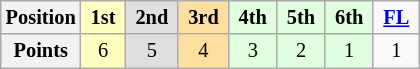<table class="wikitable" style="font-size:85%; text-align:center">
<tr>
<th>Position</th>
<td style="background:#ffffbf;"> <strong>1st</strong> </td>
<td style="background:#dfdfdf;"> <strong>2nd</strong> </td>
<td style="background:#ffdf9f;"> <strong>3rd</strong> </td>
<td style="background:#dfffdf;"> <strong>4th</strong> </td>
<td style="background:#dfffdf;"> <strong>5th</strong> </td>
<td style="background:#dfffdf;"> <strong>6th</strong> </td>
<td> <strong><a href='#'>FL</a></strong> </td>
</tr>
<tr>
<th>Points</th>
<td style="background:#ffffbf;">6</td>
<td style="background:#dfdfdf;">5</td>
<td style="background:#ffdf9f;">4</td>
<td style="background:#dfffdf;">3</td>
<td style="background:#dfffdf;">2</td>
<td style="background:#dfffdf;">1</td>
<td>1</td>
</tr>
</table>
